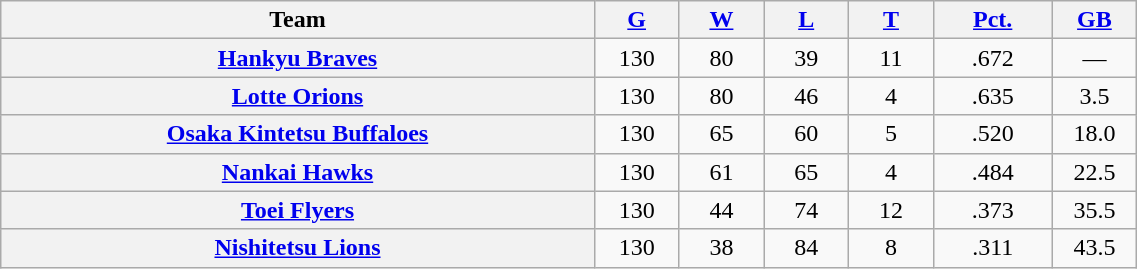<table class="wikitable plainrowheaders" width="60%" style="text-align:center;">
<tr>
<th scope="col" width="35%">Team</th>
<th scope="col" width="5%"><a href='#'>G</a></th>
<th scope="col" width="5%"><a href='#'>W</a></th>
<th scope="col" width="5%"><a href='#'>L</a></th>
<th scope="col" width="5%"><a href='#'>T</a></th>
<th scope="col" width="7%"><a href='#'>Pct.</a></th>
<th scope="col" width="5%"><a href='#'>GB</a></th>
</tr>
<tr>
<th scope="row" style="text-align:center;"><a href='#'>Hankyu Braves</a></th>
<td>130</td>
<td>80</td>
<td>39</td>
<td>11</td>
<td>.672</td>
<td>—</td>
</tr>
<tr>
<th scope="row" style="text-align:center;"><a href='#'>Lotte Orions</a></th>
<td>130</td>
<td>80</td>
<td>46</td>
<td>4</td>
<td>.635</td>
<td>3.5</td>
</tr>
<tr>
<th scope="row" style="text-align:center;"><a href='#'>Osaka Kintetsu Buffaloes</a></th>
<td>130</td>
<td>65</td>
<td>60</td>
<td>5</td>
<td>.520</td>
<td>18.0</td>
</tr>
<tr>
<th scope="row" style="text-align:center;"><a href='#'>Nankai Hawks</a></th>
<td>130</td>
<td>61</td>
<td>65</td>
<td>4</td>
<td>.484</td>
<td>22.5</td>
</tr>
<tr>
<th scope="row" style="text-align:center;"><a href='#'>Toei Flyers</a></th>
<td>130</td>
<td>44</td>
<td>74</td>
<td>12</td>
<td>.373</td>
<td>35.5</td>
</tr>
<tr>
<th scope="row" style="text-align:center;"><a href='#'>Nishitetsu Lions</a></th>
<td>130</td>
<td>38</td>
<td>84</td>
<td>8</td>
<td>.311</td>
<td>43.5</td>
</tr>
</table>
